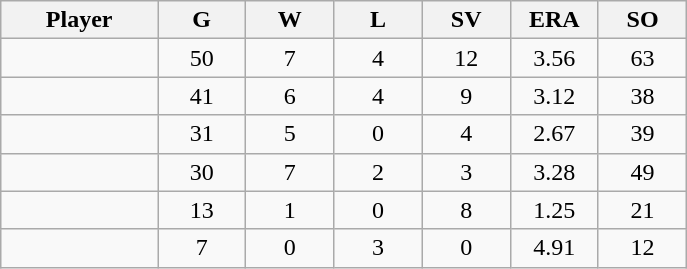<table class="wikitable sortable">
<tr>
<th bgcolor="#DDDDFF" width="16%">Player</th>
<th bgcolor="#DDDDFF" width="9%">G</th>
<th bgcolor="#DDDDFF" width="9%">W</th>
<th bgcolor="#DDDDFF" width="9%">L</th>
<th bgcolor="#DDDDFF" width="9%">SV</th>
<th bgcolor="#DDDDFF" width="9%">ERA</th>
<th bgcolor="#DDDDFF" width="9%">SO</th>
</tr>
<tr align="center">
<td></td>
<td>50</td>
<td>7</td>
<td>4</td>
<td>12</td>
<td>3.56</td>
<td>63</td>
</tr>
<tr align="center">
<td></td>
<td>41</td>
<td>6</td>
<td>4</td>
<td>9</td>
<td>3.12</td>
<td>38</td>
</tr>
<tr align="center">
<td></td>
<td>31</td>
<td>5</td>
<td>0</td>
<td>4</td>
<td>2.67</td>
<td>39</td>
</tr>
<tr align="center">
<td></td>
<td>30</td>
<td>7</td>
<td>2</td>
<td>3</td>
<td>3.28</td>
<td>49</td>
</tr>
<tr align="center">
<td></td>
<td>13</td>
<td>1</td>
<td>0</td>
<td>8</td>
<td>1.25</td>
<td>21</td>
</tr>
<tr align="center">
<td></td>
<td>7</td>
<td>0</td>
<td>3</td>
<td>0</td>
<td>4.91</td>
<td>12</td>
</tr>
</table>
